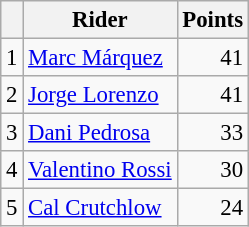<table class="wikitable" style="font-size: 95%;">
<tr>
<th></th>
<th>Rider</th>
<th>Points</th>
</tr>
<tr>
<td align="center">1</td>
<td> <a href='#'>Marc Márquez</a></td>
<td align="right">41</td>
</tr>
<tr>
<td align="center">2</td>
<td> <a href='#'>Jorge Lorenzo</a></td>
<td align="right">41</td>
</tr>
<tr>
<td align="center">3</td>
<td> <a href='#'>Dani Pedrosa</a></td>
<td align="right">33</td>
</tr>
<tr>
<td align="center">4</td>
<td> <a href='#'>Valentino Rossi</a></td>
<td align="right">30</td>
</tr>
<tr>
<td align="center">5</td>
<td> <a href='#'>Cal Crutchlow</a></td>
<td align="right">24</td>
</tr>
</table>
